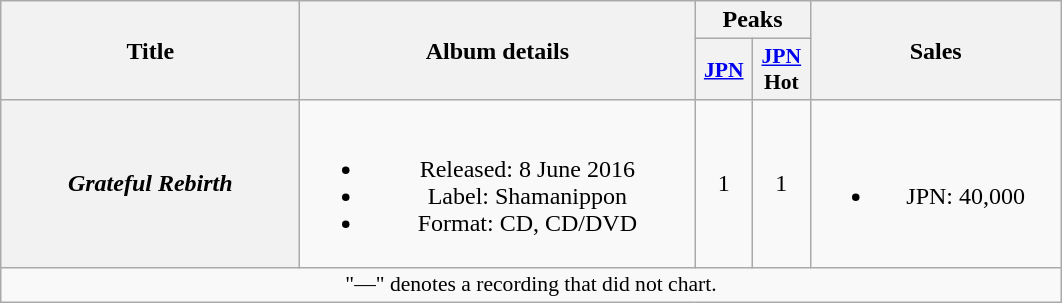<table class="wikitable plainrowheaders" style="text-align:center;" border="1">
<tr>
<th scope="col" rowspan="2" style="width:12em;">Title</th>
<th scope="col" rowspan="2" style="width:16em;">Album details</th>
<th scope="col" colspan="2">Peaks</th>
<th scope="col" rowspan="2" style="width:10em;">Sales</th>
</tr>
<tr>
<th scope="col" style="width:2.2em;font-size:90%;"><a href='#'>JPN</a><br></th>
<th scope="col" style="width:2.2em;font-size:90%;"><a href='#'>JPN</a><br>Hot<br></th>
</tr>
<tr>
<th scope="row"><em>Grateful Rebirth</em></th>
<td><br><ul><li>Released: 8 June 2016</li><li>Label: Shamanippon</li><li>Format: CD, CD/DVD</li></ul></td>
<td>1</td>
<td>1</td>
<td><br><ul><li>JPN: 40,000</li></ul></td>
</tr>
<tr>
<td colspan="14" style="font-size:90%">"—" denotes a recording that did not chart.</td>
</tr>
</table>
